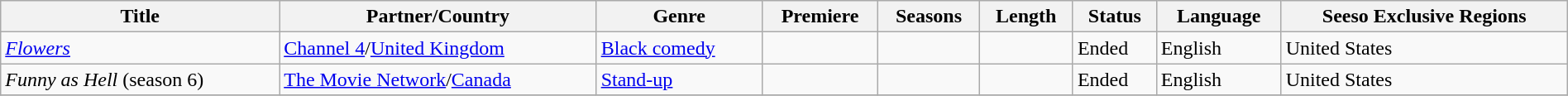<table class="wikitable sortable" style="width:100%;">
<tr>
<th>Title</th>
<th>Partner/Country</th>
<th>Genre</th>
<th>Premiere</th>
<th>Seasons</th>
<th>Length</th>
<th>Status</th>
<th>Language</th>
<th>Seeso Exclusive Regions</th>
</tr>
<tr>
<td><em><a href='#'>Flowers</a></em></td>
<td><a href='#'>Channel 4</a>/<a href='#'>United Kingdom</a></td>
<td><a href='#'>Black comedy</a></td>
<td></td>
<td></td>
<td></td>
<td>Ended</td>
<td>English</td>
<td>United States</td>
</tr>
<tr>
<td><em>Funny as Hell</em> (season 6)</td>
<td><a href='#'>The Movie Network</a>/<a href='#'>Canada</a></td>
<td><a href='#'>Stand-up</a></td>
<td></td>
<td></td>
<td></td>
<td>Ended</td>
<td>English</td>
<td>United States</td>
</tr>
<tr>
</tr>
</table>
